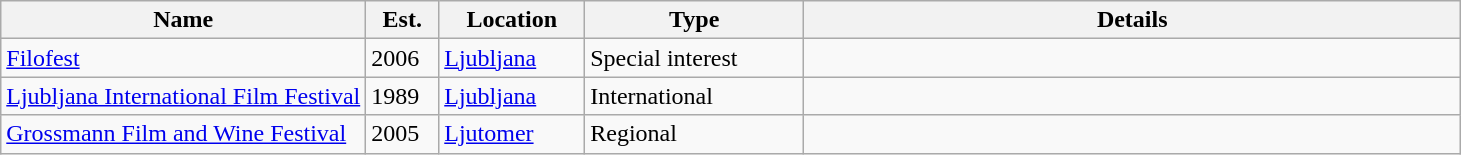<table class="wikitable">
<tr>
<th width="25%">Name</th>
<th width="5%">Est.</th>
<th width="10%">Location</th>
<th width="15%">Type</th>
<th>Details</th>
</tr>
<tr>
<td><a href='#'>Filofest</a></td>
<td>2006</td>
<td><a href='#'>Ljubljana</a></td>
<td>Special interest</td>
<td International Student Film and Video Festival></td>
</tr>
<tr>
<td><a href='#'>Ljubljana International Film Festival</a></td>
<td>1989</td>
<td><a href='#'>Ljubljana</a></td>
<td>International</td>
<td></td>
</tr>
<tr>
<td><a href='#'>Grossmann Film and Wine Festival</a></td>
<td>2005</td>
<td><a href='#'>Ljutomer</a></td>
<td>Regional</td>
<td></td>
</tr>
</table>
